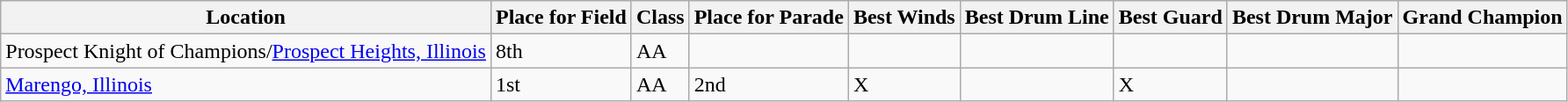<table class="wikitable">
<tr>
<th>Location</th>
<th>Place for Field</th>
<th>Class</th>
<th>Place for Parade</th>
<th>Best Winds</th>
<th>Best Drum Line</th>
<th>Best Guard</th>
<th>Best Drum Major</th>
<th>Grand Champion</th>
</tr>
<tr>
<td>Prospect Knight of Champions/<a href='#'>Prospect Heights, Illinois</a></td>
<td>8th</td>
<td>AA</td>
<td></td>
<td></td>
<td></td>
<td></td>
<td></td>
<td></td>
</tr>
<tr>
<td><a href='#'>Marengo, Illinois</a></td>
<td>1st</td>
<td>AA</td>
<td>2nd</td>
<td>X</td>
<td></td>
<td>X</td>
<td></td>
<td></td>
</tr>
</table>
